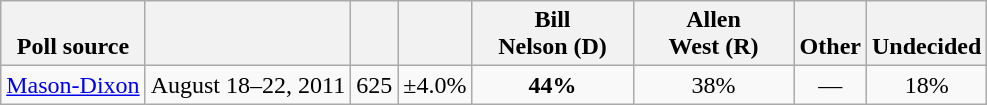<table class="wikitable" style="text-align:center">
<tr valign= bottom>
<th>Poll source</th>
<th></th>
<th></th>
<th></th>
<th style="width:100px;">Bill<br>Nelson (D)</th>
<th style="width:100px;">Allen<br>West (R)</th>
<th>Other</th>
<th>Undecided</th>
</tr>
<tr>
<td align=left><a href='#'>Mason-Dixon</a></td>
<td>August 18–22, 2011</td>
<td>625</td>
<td>±4.0%</td>
<td><strong>44%</strong></td>
<td>38%</td>
<td>—</td>
<td>18%</td>
</tr>
</table>
